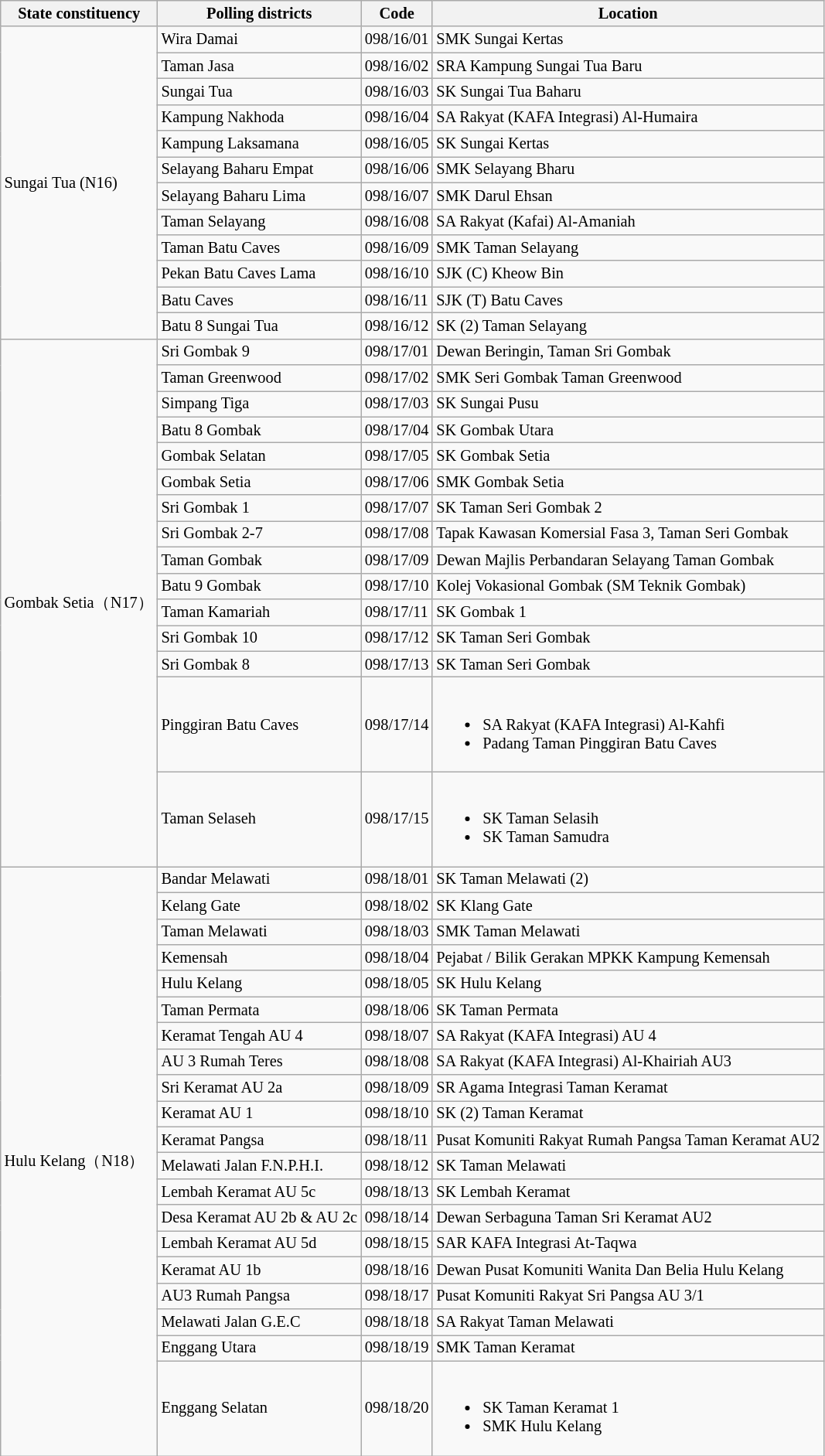<table class="wikitable sortable mw-collapsible" style="white-space:nowrap;font-size:85%">
<tr>
<th>State constituency</th>
<th>Polling districts</th>
<th>Code</th>
<th>Location</th>
</tr>
<tr>
<td rowspan="12">Sungai Tua (N16)</td>
<td>Wira Damai</td>
<td>098/16/01</td>
<td>SMK Sungai Kertas</td>
</tr>
<tr>
<td>Taman Jasa</td>
<td>098/16/02</td>
<td>SRA Kampung Sungai Tua Baru</td>
</tr>
<tr>
<td>Sungai Tua</td>
<td>098/16/03</td>
<td>SK Sungai Tua Baharu</td>
</tr>
<tr>
<td>Kampung Nakhoda</td>
<td>098/16/04</td>
<td>SA Rakyat (KAFA Integrasi) Al-Humaira</td>
</tr>
<tr>
<td>Kampung Laksamana</td>
<td>098/16/05</td>
<td>SK Sungai Kertas</td>
</tr>
<tr>
<td>Selayang Baharu Empat</td>
<td>098/16/06</td>
<td>SMK Selayang Bharu</td>
</tr>
<tr>
<td>Selayang Baharu Lima</td>
<td>098/16/07</td>
<td>SMK Darul Ehsan</td>
</tr>
<tr>
<td>Taman Selayang</td>
<td>098/16/08</td>
<td>SA Rakyat (Kafai) Al-Amaniah</td>
</tr>
<tr>
<td>Taman Batu Caves</td>
<td>098/16/09</td>
<td>SMK Taman Selayang</td>
</tr>
<tr>
<td>Pekan Batu Caves Lama</td>
<td>098/16/10</td>
<td>SJK (C) Kheow Bin</td>
</tr>
<tr>
<td>Batu Caves</td>
<td>098/16/11</td>
<td>SJK (T) Batu Caves</td>
</tr>
<tr>
<td>Batu 8 Sungai Tua</td>
<td>098/16/12</td>
<td>SK (2) Taman Selayang</td>
</tr>
<tr>
<td rowspan="15">Gombak Setia（N17）</td>
<td>Sri Gombak 9</td>
<td>098/17/01</td>
<td>Dewan Beringin, Taman Sri Gombak</td>
</tr>
<tr>
<td>Taman Greenwood</td>
<td>098/17/02</td>
<td>SMK Seri Gombak Taman Greenwood</td>
</tr>
<tr>
<td>Simpang Tiga</td>
<td>098/17/03</td>
<td>SK Sungai Pusu</td>
</tr>
<tr>
<td>Batu 8 Gombak</td>
<td>098/17/04</td>
<td>SK Gombak Utara</td>
</tr>
<tr>
<td>Gombak Selatan</td>
<td>098/17/05</td>
<td>SK Gombak Setia</td>
</tr>
<tr>
<td>Gombak Setia</td>
<td>098/17/06</td>
<td>SMK Gombak Setia</td>
</tr>
<tr>
<td>Sri Gombak 1</td>
<td>098/17/07</td>
<td>SK Taman Seri Gombak 2</td>
</tr>
<tr>
<td>Sri Gombak 2-7</td>
<td>098/17/08</td>
<td>Tapak Kawasan Komersial Fasa 3, Taman Seri Gombak</td>
</tr>
<tr>
<td>Taman Gombak</td>
<td>098/17/09</td>
<td>Dewan Majlis Perbandaran Selayang Taman Gombak</td>
</tr>
<tr>
<td>Batu 9 Gombak</td>
<td>098/17/10</td>
<td>Kolej Vokasional Gombak (SM Teknik Gombak)</td>
</tr>
<tr>
<td>Taman Kamariah</td>
<td>098/17/11</td>
<td>SK Gombak 1</td>
</tr>
<tr>
<td>Sri Gombak 10</td>
<td>098/17/12</td>
<td>SK Taman Seri Gombak</td>
</tr>
<tr>
<td>Sri Gombak 8</td>
<td>098/17/13</td>
<td>SK Taman Seri Gombak</td>
</tr>
<tr>
<td>Pinggiran Batu Caves</td>
<td>098/17/14</td>
<td><br><ul><li>SA Rakyat (KAFA Integrasi) Al-Kahfi</li><li>Padang Taman Pinggiran Batu Caves</li></ul></td>
</tr>
<tr>
<td>Taman Selaseh</td>
<td>098/17/15</td>
<td><br><ul><li>SK Taman Selasih</li><li>SK Taman Samudra</li></ul></td>
</tr>
<tr>
<td rowspan="20">Hulu Kelang（N18）</td>
<td>Bandar Melawati</td>
<td>098/18/01</td>
<td>SK Taman Melawati (2)</td>
</tr>
<tr>
<td>Kelang Gate</td>
<td>098/18/02</td>
<td>SK Klang Gate</td>
</tr>
<tr>
<td>Taman Melawati</td>
<td>098/18/03</td>
<td>SMK Taman Melawati</td>
</tr>
<tr>
<td>Kemensah</td>
<td>098/18/04</td>
<td>Pejabat / Bilik Gerakan MPKK Kampung Kemensah</td>
</tr>
<tr>
<td>Hulu Kelang</td>
<td>098/18/05</td>
<td>SK Hulu Kelang</td>
</tr>
<tr>
<td>Taman Permata</td>
<td>098/18/06</td>
<td>SK Taman Permata</td>
</tr>
<tr>
<td>Keramat Tengah AU 4</td>
<td>098/18/07</td>
<td>SA Rakyat (KAFA Integrasi) AU 4</td>
</tr>
<tr>
<td>AU 3 Rumah Teres</td>
<td>098/18/08</td>
<td>SA Rakyat (KAFA Integrasi) Al-Khairiah AU3</td>
</tr>
<tr>
<td>Sri Keramat AU 2a</td>
<td>098/18/09</td>
<td>SR Agama Integrasi Taman Keramat</td>
</tr>
<tr>
<td>Keramat AU 1</td>
<td>098/18/10</td>
<td>SK (2) Taman Keramat</td>
</tr>
<tr>
<td>Keramat Pangsa</td>
<td>098/18/11</td>
<td>Pusat Komuniti Rakyat Rumah Pangsa Taman Keramat AU2</td>
</tr>
<tr>
<td>Melawati Jalan F.N.P.H.I.</td>
<td>098/18/12</td>
<td>SK Taman Melawati</td>
</tr>
<tr>
<td>Lembah Keramat AU 5c</td>
<td>098/18/13</td>
<td>SK Lembah Keramat</td>
</tr>
<tr>
<td>Desa Keramat AU 2b & AU 2c</td>
<td>098/18/14</td>
<td>Dewan Serbaguna Taman Sri Keramat AU2</td>
</tr>
<tr>
<td>Lembah Keramat AU 5d</td>
<td>098/18/15</td>
<td>SAR KAFA Integrasi At-Taqwa</td>
</tr>
<tr>
<td>Keramat AU 1b</td>
<td>098/18/16</td>
<td>Dewan Pusat Komuniti Wanita Dan Belia Hulu Kelang</td>
</tr>
<tr>
<td>AU3 Rumah Pangsa</td>
<td>098/18/17</td>
<td>Pusat Komuniti Rakyat Sri Pangsa AU 3/1</td>
</tr>
<tr>
<td>Melawati Jalan G.E.C</td>
<td>098/18/18</td>
<td>SA Rakyat Taman Melawati</td>
</tr>
<tr>
<td>Enggang Utara</td>
<td>098/18/19</td>
<td>SMK Taman Keramat</td>
</tr>
<tr>
<td>Enggang Selatan</td>
<td>098/18/20</td>
<td><br><ul><li>SK Taman Keramat 1</li><li>SMK Hulu Kelang</li></ul></td>
</tr>
</table>
